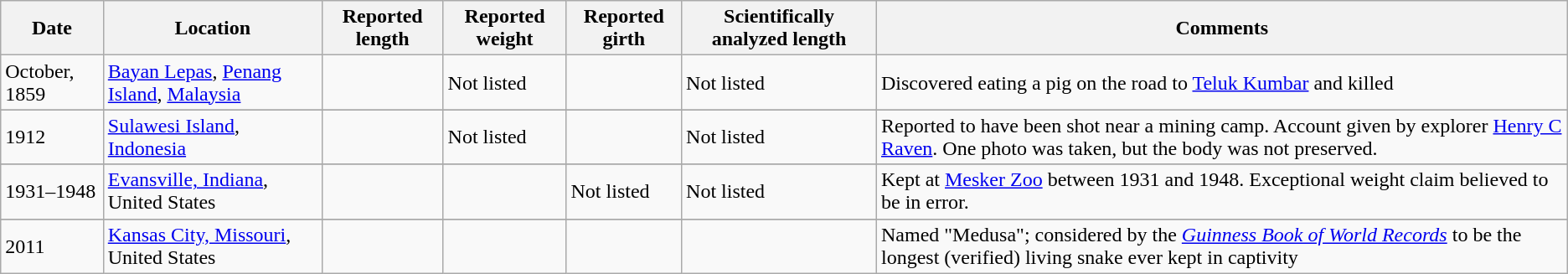<table class="wikitable sortable collapsible collapsed">
<tr>
<th>Date</th>
<th>Location</th>
<th>Reported length</th>
<th>Reported weight</th>
<th>Reported girth</th>
<th>Scientifically analyzed length</th>
<th>Comments</th>
</tr>
<tr>
<td>October, 1859</td>
<td><a href='#'>Bayan Lepas</a>, <a href='#'>Penang Island</a>, <a href='#'>Malaysia</a></td>
<td></td>
<td>Not listed</td>
<td></td>
<td>Not listed</td>
<td>Discovered eating a pig on the road to <a href='#'>Teluk Kumbar</a> and killed</td>
</tr>
<tr>
</tr>
<tr>
<td>1912</td>
<td><a href='#'>Sulawesi Island</a>, <a href='#'>Indonesia</a></td>
<td></td>
<td>Not listed</td>
<td></td>
<td>Not listed</td>
<td>Reported to have been shot near a mining camp. Account given by explorer <a href='#'>Henry C Raven</a>. One photo was taken, but the body was not preserved.</td>
</tr>
<tr>
</tr>
<tr>
<td>1931–1948</td>
<td><a href='#'>Evansville, Indiana</a>, United States</td>
<td></td>
<td></td>
<td>Not listed</td>
<td>Not listed</td>
<td>Kept at <a href='#'>Mesker Zoo</a> between 1931 and 1948. Exceptional weight claim believed to be in error.</td>
</tr>
<tr>
</tr>
<tr>
<td>2011</td>
<td><a href='#'>Kansas City, Missouri</a>, United States</td>
<td></td>
<td></td>
<td></td>
<td></td>
<td>Named "Medusa"; considered by the <em><a href='#'>Guinness Book of World Records</a></em> to be the longest (verified) living snake ever kept in captivity</td>
</tr>
</table>
